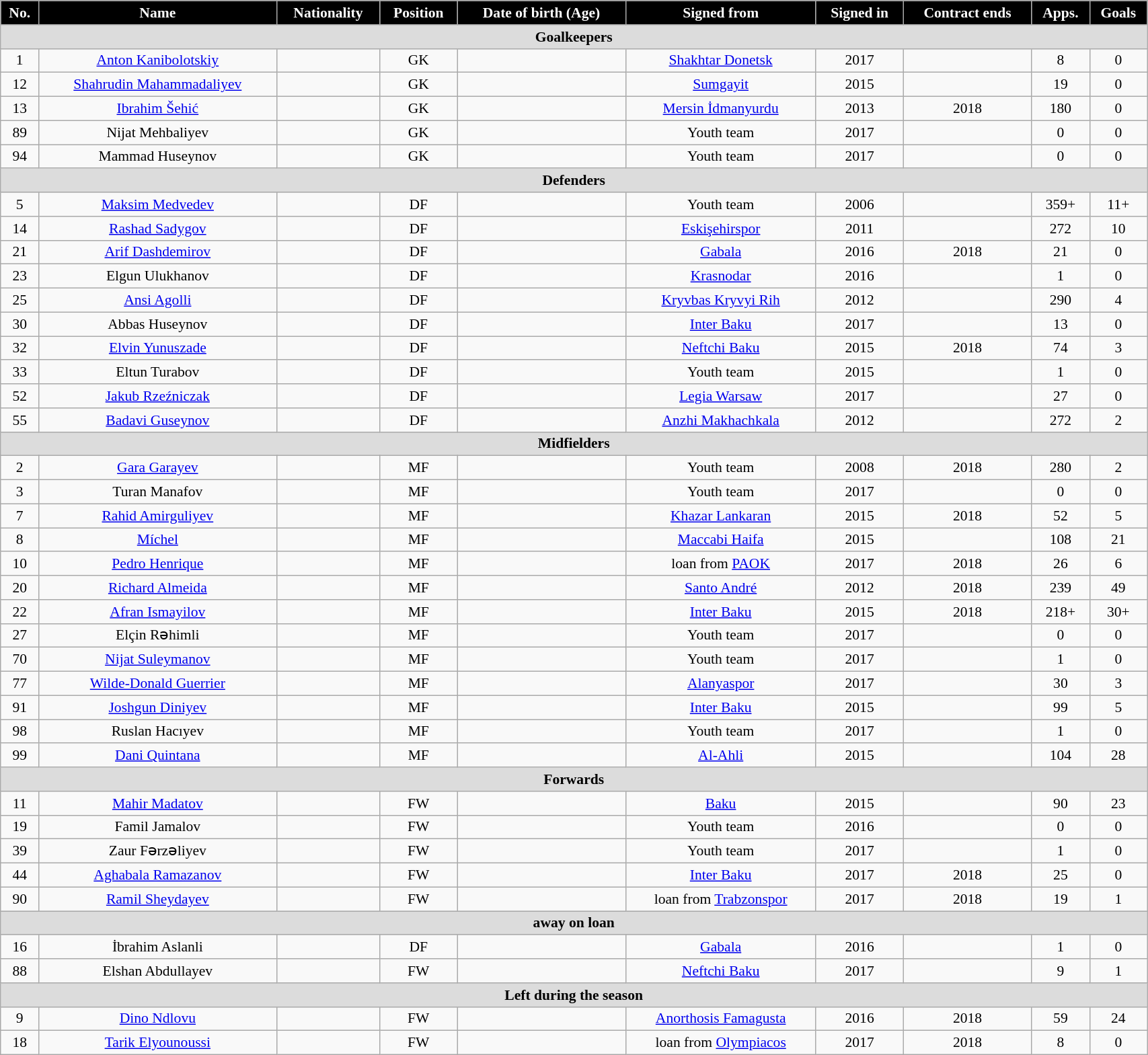<table class="wikitable"  style="text-align:center; font-size:90%; width:90%;">
<tr>
<th style="background:#000000; color:#fff; text-align:center;">No.</th>
<th style="background:#000000; color:#fff; text-align:center;">Name</th>
<th style="background:#000000; color:#fff; text-align:center;">Nationality</th>
<th style="background:#000000; color:#fff; text-align:center;">Position</th>
<th style="background:#000000; color:#fff; text-align:center;">Date of birth (Age)</th>
<th style="background:#000000; color:#fff; text-align:center;">Signed from</th>
<th style="background:#000000; color:#fff; text-align:center;">Signed in</th>
<th style="background:#000000; color:#fff; text-align:center;">Contract ends</th>
<th style="background:#000000; color:#fff; text-align:center;">Apps.</th>
<th style="background:#000000; color:#fff; text-align:center;">Goals</th>
</tr>
<tr>
<th colspan="11"  style="background:#dcdcdc; text-align:center;">Goalkeepers</th>
</tr>
<tr>
<td>1</td>
<td><a href='#'>Anton Kanibolotskiy</a></td>
<td></td>
<td>GK</td>
<td></td>
<td><a href='#'>Shakhtar Donetsk</a></td>
<td>2017</td>
<td></td>
<td>8</td>
<td>0</td>
</tr>
<tr>
<td>12</td>
<td><a href='#'>Shahrudin Mahammadaliyev</a></td>
<td></td>
<td>GK</td>
<td></td>
<td><a href='#'>Sumgayit</a></td>
<td>2015</td>
<td></td>
<td>19</td>
<td>0</td>
</tr>
<tr>
<td>13</td>
<td><a href='#'>Ibrahim Šehić</a></td>
<td></td>
<td>GK</td>
<td></td>
<td><a href='#'>Mersin İdmanyurdu</a></td>
<td>2013</td>
<td>2018</td>
<td>180</td>
<td>0</td>
</tr>
<tr>
<td>89</td>
<td>Nijat Mehbaliyev</td>
<td></td>
<td>GK</td>
<td></td>
<td>Youth team</td>
<td>2017</td>
<td></td>
<td>0</td>
<td>0</td>
</tr>
<tr>
<td>94</td>
<td>Mammad Huseynov</td>
<td></td>
<td>GK</td>
<td></td>
<td>Youth team</td>
<td>2017</td>
<td></td>
<td>0</td>
<td>0</td>
</tr>
<tr>
<th colspan="11"  style="background:#dcdcdc; text-align:center;">Defenders</th>
</tr>
<tr>
<td>5</td>
<td><a href='#'>Maksim Medvedev</a></td>
<td></td>
<td>DF</td>
<td></td>
<td>Youth team</td>
<td>2006</td>
<td></td>
<td>359+</td>
<td>11+</td>
</tr>
<tr>
<td>14</td>
<td><a href='#'>Rashad Sadygov</a></td>
<td></td>
<td>DF</td>
<td></td>
<td><a href='#'>Eskişehirspor</a></td>
<td>2011</td>
<td></td>
<td>272</td>
<td>10</td>
</tr>
<tr>
<td>21</td>
<td><a href='#'>Arif Dashdemirov</a></td>
<td></td>
<td>DF</td>
<td></td>
<td><a href='#'>Gabala</a></td>
<td>2016</td>
<td>2018</td>
<td>21</td>
<td>0</td>
</tr>
<tr>
<td>23</td>
<td>Elgun Ulukhanov</td>
<td></td>
<td>DF</td>
<td></td>
<td><a href='#'>Krasnodar</a></td>
<td>2016</td>
<td></td>
<td>1</td>
<td>0</td>
</tr>
<tr>
<td>25</td>
<td><a href='#'>Ansi Agolli</a></td>
<td></td>
<td>DF</td>
<td></td>
<td><a href='#'>Kryvbas Kryvyi Rih</a></td>
<td>2012</td>
<td></td>
<td>290</td>
<td>4</td>
</tr>
<tr>
<td>30</td>
<td>Abbas Huseynov</td>
<td></td>
<td>DF</td>
<td></td>
<td><a href='#'>Inter Baku</a></td>
<td>2017</td>
<td></td>
<td>13</td>
<td>0</td>
</tr>
<tr>
<td>32</td>
<td><a href='#'>Elvin Yunuszade</a></td>
<td></td>
<td>DF</td>
<td></td>
<td><a href='#'>Neftchi Baku</a></td>
<td>2015</td>
<td>2018</td>
<td>74</td>
<td>3</td>
</tr>
<tr>
<td>33</td>
<td>Eltun Turabov</td>
<td></td>
<td>DF</td>
<td></td>
<td>Youth team</td>
<td>2015</td>
<td></td>
<td>1</td>
<td>0</td>
</tr>
<tr>
<td>52</td>
<td><a href='#'>Jakub Rzeźniczak</a></td>
<td></td>
<td>DF</td>
<td></td>
<td><a href='#'>Legia Warsaw</a></td>
<td>2017</td>
<td></td>
<td>27</td>
<td>0</td>
</tr>
<tr>
<td>55</td>
<td><a href='#'>Badavi Guseynov</a></td>
<td></td>
<td>DF</td>
<td></td>
<td><a href='#'>Anzhi Makhachkala</a></td>
<td>2012</td>
<td></td>
<td>272</td>
<td>2</td>
</tr>
<tr>
<th colspan="11"  style="background:#dcdcdc; text-align:center;">Midfielders</th>
</tr>
<tr>
<td>2</td>
<td><a href='#'>Gara Garayev</a></td>
<td></td>
<td>MF</td>
<td></td>
<td>Youth team</td>
<td>2008</td>
<td>2018</td>
<td>280</td>
<td>2</td>
</tr>
<tr>
<td>3</td>
<td>Turan Manafov</td>
<td></td>
<td>MF</td>
<td></td>
<td>Youth team</td>
<td>2017</td>
<td></td>
<td>0</td>
<td>0</td>
</tr>
<tr>
<td>7</td>
<td><a href='#'>Rahid Amirguliyev</a></td>
<td></td>
<td>MF</td>
<td></td>
<td><a href='#'>Khazar Lankaran</a></td>
<td>2015</td>
<td>2018</td>
<td>52</td>
<td>5</td>
</tr>
<tr>
<td>8</td>
<td><a href='#'>Míchel</a></td>
<td></td>
<td>MF</td>
<td></td>
<td><a href='#'>Maccabi Haifa</a></td>
<td>2015</td>
<td></td>
<td>108</td>
<td>21</td>
</tr>
<tr>
<td>10</td>
<td><a href='#'>Pedro Henrique</a></td>
<td></td>
<td>MF</td>
<td></td>
<td>loan from <a href='#'>PAOK</a></td>
<td>2017</td>
<td>2018</td>
<td>26</td>
<td>6</td>
</tr>
<tr>
<td>20</td>
<td><a href='#'>Richard Almeida</a></td>
<td></td>
<td>MF</td>
<td></td>
<td><a href='#'>Santo André</a></td>
<td>2012</td>
<td>2018</td>
<td>239</td>
<td>49</td>
</tr>
<tr>
<td>22</td>
<td><a href='#'>Afran Ismayilov</a></td>
<td></td>
<td>MF</td>
<td></td>
<td><a href='#'>Inter Baku</a></td>
<td>2015</td>
<td>2018</td>
<td>218+</td>
<td>30+</td>
</tr>
<tr>
<td>27</td>
<td>Elçin Rəhimli</td>
<td></td>
<td>MF</td>
<td></td>
<td>Youth team</td>
<td>2017</td>
<td></td>
<td>0</td>
<td>0</td>
</tr>
<tr>
<td>70</td>
<td><a href='#'>Nijat Suleymanov</a></td>
<td></td>
<td>MF</td>
<td></td>
<td>Youth team</td>
<td>2017</td>
<td></td>
<td>1</td>
<td>0</td>
</tr>
<tr>
<td>77</td>
<td><a href='#'>Wilde-Donald Guerrier</a></td>
<td></td>
<td>MF</td>
<td></td>
<td><a href='#'>Alanyaspor</a></td>
<td>2017</td>
<td></td>
<td>30</td>
<td>3</td>
</tr>
<tr>
<td>91</td>
<td><a href='#'>Joshgun Diniyev</a></td>
<td></td>
<td>MF</td>
<td></td>
<td><a href='#'>Inter Baku</a></td>
<td>2015</td>
<td></td>
<td>99</td>
<td>5</td>
</tr>
<tr>
<td>98</td>
<td>Ruslan Hacıyev</td>
<td></td>
<td>MF</td>
<td></td>
<td>Youth team</td>
<td>2017</td>
<td></td>
<td>1</td>
<td>0</td>
</tr>
<tr>
<td>99</td>
<td><a href='#'>Dani Quintana</a></td>
<td></td>
<td>MF</td>
<td></td>
<td><a href='#'>Al-Ahli</a></td>
<td>2015</td>
<td></td>
<td>104</td>
<td>28</td>
</tr>
<tr>
<th colspan="11"  style="background:#dcdcdc; text-align:center;">Forwards</th>
</tr>
<tr>
<td>11</td>
<td><a href='#'>Mahir Madatov</a></td>
<td></td>
<td>FW</td>
<td></td>
<td><a href='#'>Baku</a></td>
<td>2015</td>
<td></td>
<td>90</td>
<td>23</td>
</tr>
<tr>
<td>19</td>
<td>Famil Jamalov</td>
<td></td>
<td>FW</td>
<td></td>
<td>Youth team</td>
<td>2016</td>
<td></td>
<td>0</td>
<td>0</td>
</tr>
<tr>
<td>39</td>
<td>Zaur Fərzəliyev</td>
<td></td>
<td>FW</td>
<td></td>
<td>Youth team</td>
<td>2017</td>
<td></td>
<td>1</td>
<td>0</td>
</tr>
<tr>
<td>44</td>
<td><a href='#'>Aghabala Ramazanov</a></td>
<td></td>
<td>FW</td>
<td></td>
<td><a href='#'>Inter Baku</a></td>
<td>2017</td>
<td>2018</td>
<td>25</td>
<td>0</td>
</tr>
<tr>
<td>90</td>
<td><a href='#'>Ramil Sheydayev</a></td>
<td></td>
<td>FW</td>
<td></td>
<td>loan from <a href='#'>Trabzonspor</a></td>
<td>2017</td>
<td>2018</td>
<td>19</td>
<td>1</td>
</tr>
<tr>
<th colspan="11"  style="background:#dcdcdc; text-align:center;">away on loan</th>
</tr>
<tr>
<td>16</td>
<td>İbrahim Aslanli</td>
<td></td>
<td>DF</td>
<td></td>
<td><a href='#'>Gabala</a></td>
<td>2016</td>
<td></td>
<td>1</td>
<td>0</td>
</tr>
<tr>
<td>88</td>
<td>Elshan Abdullayev</td>
<td></td>
<td>FW</td>
<td></td>
<td><a href='#'>Neftchi Baku</a></td>
<td>2017</td>
<td></td>
<td>9</td>
<td>1</td>
</tr>
<tr>
<th colspan="11"  style="background:#dcdcdc; text-align:center;">Left during the season</th>
</tr>
<tr>
<td>9</td>
<td><a href='#'>Dino Ndlovu</a></td>
<td></td>
<td>FW</td>
<td></td>
<td><a href='#'>Anorthosis Famagusta</a></td>
<td>2016</td>
<td>2018</td>
<td>59</td>
<td>24</td>
</tr>
<tr>
<td>18</td>
<td><a href='#'>Tarik Elyounoussi</a></td>
<td></td>
<td>FW</td>
<td></td>
<td>loan from <a href='#'>Olympiacos</a></td>
<td>2017</td>
<td>2018</td>
<td>8</td>
<td>0</td>
</tr>
</table>
